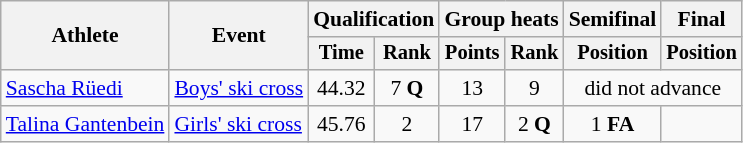<table class="wikitable" style="font-size:90%">
<tr>
<th rowspan="2">Athlete</th>
<th rowspan="2">Event</th>
<th colspan=2>Qualification</th>
<th colspan=2>Group heats</th>
<th>Semifinal</th>
<th>Final</th>
</tr>
<tr style="font-size:95%">
<th>Time</th>
<th>Rank</th>
<th>Points</th>
<th>Rank</th>
<th>Position</th>
<th>Position</th>
</tr>
<tr align=center>
<td align=left><a href='#'>Sascha Rüedi</a></td>
<td align=left><a href='#'>Boys' ski cross</a></td>
<td>44.32</td>
<td>7 <strong>Q</strong></td>
<td>13</td>
<td>9</td>
<td colspan=2>did not advance</td>
</tr>
<tr align=center>
<td align=left><a href='#'>Talina Gantenbein</a></td>
<td align=left><a href='#'>Girls' ski cross</a></td>
<td>45.76</td>
<td>2</td>
<td>17</td>
<td>2 <strong>Q</strong></td>
<td>1 <strong>FA</strong></td>
<td></td>
</tr>
</table>
